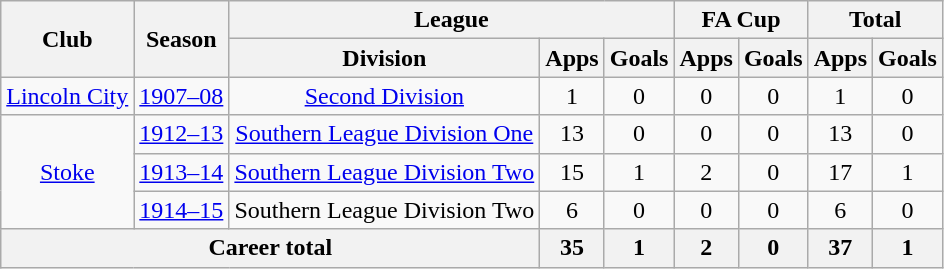<table class="wikitable" style="text-align: center;">
<tr>
<th rowspan="2">Club</th>
<th rowspan="2">Season</th>
<th colspan="3">League</th>
<th colspan="2">FA Cup</th>
<th colspan="2">Total</th>
</tr>
<tr>
<th>Division</th>
<th>Apps</th>
<th>Goals</th>
<th>Apps</th>
<th>Goals</th>
<th>Apps</th>
<th>Goals</th>
</tr>
<tr>
<td><a href='#'>Lincoln City</a></td>
<td><a href='#'>1907–08</a></td>
<td><a href='#'>Second Division</a></td>
<td>1</td>
<td>0</td>
<td>0</td>
<td>0</td>
<td>1</td>
<td>0</td>
</tr>
<tr>
<td rowspan="3"><a href='#'>Stoke</a></td>
<td><a href='#'>1912–13</a></td>
<td><a href='#'>Southern League Division One</a></td>
<td>13</td>
<td>0</td>
<td>0</td>
<td>0</td>
<td>13</td>
<td>0</td>
</tr>
<tr>
<td><a href='#'>1913–14</a></td>
<td><a href='#'>Southern League Division Two</a></td>
<td>15</td>
<td>1</td>
<td>2</td>
<td>0</td>
<td>17</td>
<td>1</td>
</tr>
<tr>
<td><a href='#'>1914–15</a></td>
<td>Southern League Division Two</td>
<td>6</td>
<td>0</td>
<td>0</td>
<td>0</td>
<td>6</td>
<td>0</td>
</tr>
<tr>
<th colspan="3">Career total</th>
<th>35</th>
<th>1</th>
<th>2</th>
<th>0</th>
<th>37</th>
<th>1</th>
</tr>
</table>
